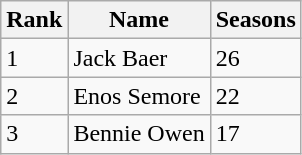<table class="wikitable">
<tr>
<th>Rank</th>
<th>Name</th>
<th>Seasons</th>
</tr>
<tr>
<td>1</td>
<td>Jack Baer</td>
<td>26</td>
</tr>
<tr>
<td>2</td>
<td>Enos Semore</td>
<td>22</td>
</tr>
<tr>
<td>3</td>
<td>Bennie Owen</td>
<td>17</td>
</tr>
</table>
